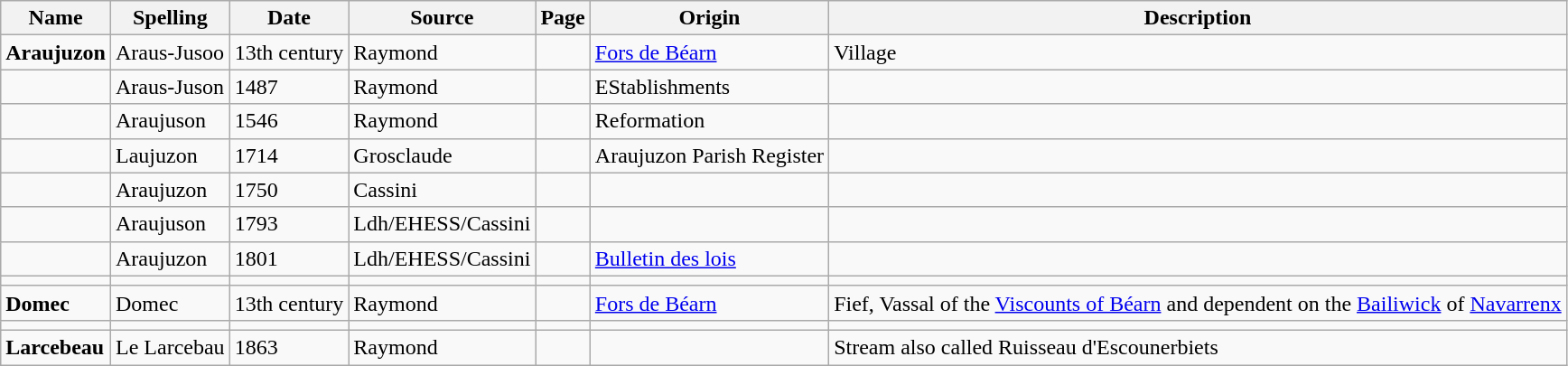<table class="wikitable">
<tr>
<th>Name</th>
<th>Spelling</th>
<th>Date</th>
<th>Source</th>
<th>Page</th>
<th>Origin</th>
<th>Description</th>
</tr>
<tr>
<td><strong>Araujuzon</strong></td>
<td>Araus-Jusoo</td>
<td>13th century</td>
<td>Raymond</td>
<td></td>
<td><a href='#'>Fors de Béarn</a></td>
<td>Village</td>
</tr>
<tr>
<td></td>
<td>Araus-Juson</td>
<td>1487</td>
<td>Raymond</td>
<td></td>
<td>EStablishments</td>
<td></td>
</tr>
<tr>
<td></td>
<td>Araujuson</td>
<td>1546</td>
<td>Raymond</td>
<td></td>
<td>Reformation</td>
<td></td>
</tr>
<tr>
<td></td>
<td>Laujuzon</td>
<td>1714</td>
<td>Grosclaude</td>
<td></td>
<td>Araujuzon Parish Register</td>
<td></td>
</tr>
<tr>
<td></td>
<td>Araujuzon</td>
<td>1750</td>
<td>Cassini</td>
<td></td>
<td></td>
<td></td>
</tr>
<tr>
<td></td>
<td>Araujuson</td>
<td>1793</td>
<td>Ldh/EHESS/Cassini</td>
<td></td>
<td></td>
<td></td>
</tr>
<tr>
<td></td>
<td>Araujuzon</td>
<td>1801</td>
<td>Ldh/EHESS/Cassini</td>
<td></td>
<td><a href='#'>Bulletin des lois</a></td>
<td></td>
</tr>
<tr>
<td></td>
<td></td>
<td></td>
<td></td>
<td></td>
<td></td>
<td></td>
</tr>
<tr>
<td><strong>Domec</strong></td>
<td>Domec</td>
<td>13th century</td>
<td>Raymond</td>
<td></td>
<td><a href='#'>Fors de Béarn</a></td>
<td>Fief, Vassal of the <a href='#'>Viscounts of Béarn</a> and dependent on the <a href='#'>Bailiwick</a> of <a href='#'>Navarrenx</a></td>
</tr>
<tr>
<td></td>
<td></td>
<td></td>
<td></td>
<td></td>
<td></td>
<td></td>
</tr>
<tr>
<td><strong>Larcebeau</strong></td>
<td>Le Larcebau</td>
<td>1863</td>
<td>Raymond</td>
<td></td>
<td></td>
<td>Stream also called Ruisseau d'Escounerbiets</td>
</tr>
</table>
